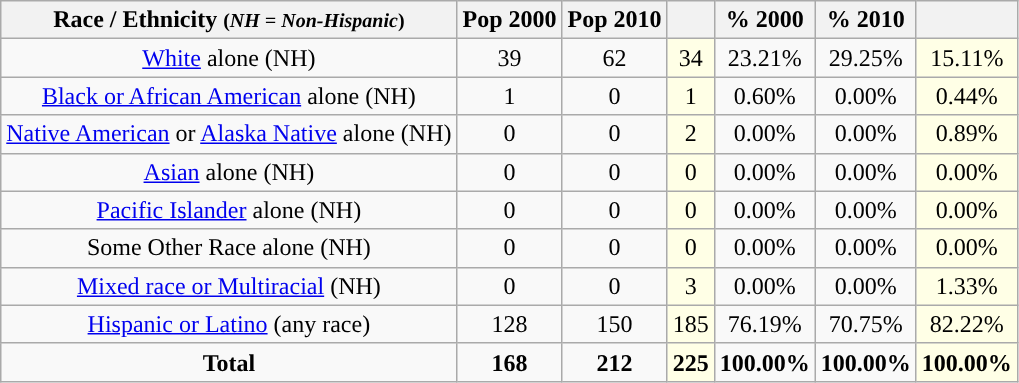<table class="wikitable" style="text-align:center;">
<tr>
<th>Race / Ethnicity <small>(<em>NH = Non-Hispanic</em>)</small></th>
<th>Pop 2000</th>
<th>Pop 2010</th>
<th></th>
<th>% 2000</th>
<th>% 2010</th>
<th></th>
</tr>
<tr>
<td><a href='#'>White</a> alone (NH)</td>
<td>39</td>
<td>62</td>
<td style='background: #ffffe6;'>34</td>
<td>23.21%</td>
<td>29.25%</td>
<td style='background: #ffffe6;'>15.11%</td>
</tr>
<tr>
<td><a href='#'>Black or African American</a> alone (NH)</td>
<td>1</td>
<td>0</td>
<td style='background: #ffffe6;'>1</td>
<td>0.60%</td>
<td>0.00%</td>
<td style='background: #ffffe6;'>0.44%</td>
</tr>
<tr>
<td><a href='#'>Native American</a> or <a href='#'>Alaska Native</a> alone (NH)</td>
<td>0</td>
<td>0</td>
<td style='background: #ffffe6;'>2</td>
<td>0.00%</td>
<td>0.00%</td>
<td style='background: #ffffe6;'>0.89%</td>
</tr>
<tr>
<td><a href='#'>Asian</a> alone (NH)</td>
<td>0</td>
<td>0</td>
<td style='background: #ffffe6;'>0</td>
<td>0.00%</td>
<td>0.00%</td>
<td style='background: #ffffe6;'>0.00%</td>
</tr>
<tr>
<td><a href='#'>Pacific Islander</a> alone (NH)</td>
<td>0</td>
<td>0</td>
<td style='background: #ffffe6;'>0</td>
<td>0.00%</td>
<td>0.00%</td>
<td style='background: #ffffe6;'>0.00%</td>
</tr>
<tr>
<td>Some Other Race alone (NH)</td>
<td>0</td>
<td>0</td>
<td style='background: #ffffe6;'>0</td>
<td>0.00%</td>
<td>0.00%</td>
<td style='background: #ffffe6;'>0.00%</td>
</tr>
<tr>
<td><a href='#'>Mixed race or Multiracial</a> (NH)</td>
<td>0</td>
<td>0</td>
<td style='background: #ffffe6;'>3</td>
<td>0.00%</td>
<td>0.00%</td>
<td style='background: #ffffe6;'>1.33%</td>
</tr>
<tr>
<td><a href='#'>Hispanic or Latino</a> (any race)</td>
<td>128</td>
<td>150</td>
<td style='background: #ffffe6;'>185</td>
<td>76.19%</td>
<td>70.75%</td>
<td style='background: #ffffe6;'>82.22%</td>
</tr>
<tr>
<td><strong>Total</strong></td>
<td><strong>168</strong></td>
<td><strong>212</strong></td>
<td style='background: #ffffe6;'><strong>225</strong></td>
<td><strong>100.00%</strong></td>
<td><strong>100.00%</strong></td>
<td style='background: #ffffe6;'><strong>100.00%</strong></td>
</tr>
</table>
